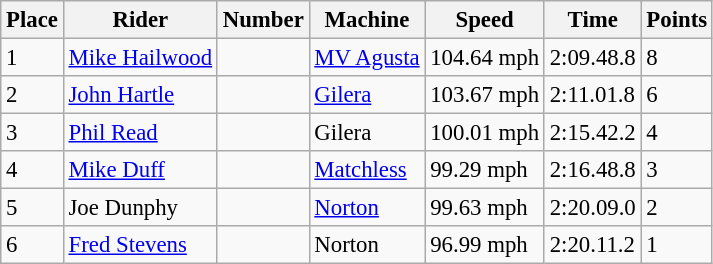<table class="wikitable" style="font-size: 95%;">
<tr>
<th>Place</th>
<th>Rider</th>
<th>Number</th>
<th>Machine</th>
<th>Speed</th>
<th>Time</th>
<th>Points</th>
</tr>
<tr>
<td>1</td>
<td> <a href='#'>Mike Hailwood</a></td>
<td></td>
<td><a href='#'>MV Agusta</a></td>
<td>104.64 mph</td>
<td>2:09.48.8</td>
<td>8</td>
</tr>
<tr>
<td>2</td>
<td> <a href='#'>John Hartle</a></td>
<td></td>
<td><a href='#'>Gilera</a></td>
<td>103.67 mph</td>
<td>2:11.01.8</td>
<td>6</td>
</tr>
<tr>
<td>3</td>
<td> <a href='#'>Phil Read</a></td>
<td></td>
<td>Gilera</td>
<td>100.01 mph</td>
<td>2:15.42.2</td>
<td>4</td>
</tr>
<tr>
<td>4</td>
<td> <a href='#'>Mike Duff</a></td>
<td></td>
<td><a href='#'>Matchless</a></td>
<td>99.29 mph</td>
<td>2:16.48.8</td>
<td>3</td>
</tr>
<tr>
<td>5</td>
<td> Joe Dunphy</td>
<td></td>
<td><a href='#'>Norton</a></td>
<td>99.63 mph</td>
<td>2:20.09.0</td>
<td>2</td>
</tr>
<tr>
<td>6</td>
<td> <a href='#'>Fred Stevens</a></td>
<td></td>
<td>Norton</td>
<td>96.99 mph</td>
<td>2:20.11.2</td>
<td>1</td>
</tr>
</table>
